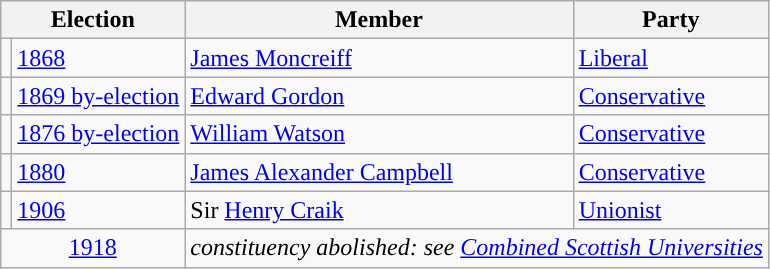<table class="wikitable">
<tr>
<th colspan="2">Election</th>
<th>Member</th>
<th>Party</th>
</tr>
<tr>
<td style="color:inherit;background-color: "></td>
<td><a href='#'>1868</a></td>
<td><a href='#'>James Moncreiff</a></td>
<td><a href='#'>Liberal</a></td>
</tr>
<tr>
<td style="color:inherit;background-color: "></td>
<td><a href='#'>1869 by-election</a></td>
<td><a href='#'>Edward Gordon</a></td>
<td><a href='#'>Conservative</a></td>
</tr>
<tr>
<td style="color:inherit;background-color: "></td>
<td><a href='#'>1876 by-election</a></td>
<td><a href='#'>William Watson</a></td>
<td><a href='#'>Conservative</a></td>
</tr>
<tr>
<td style="color:inherit;background-color: "></td>
<td><a href='#'>1880</a></td>
<td><a href='#'>James Alexander Campbell</a></td>
<td><a href='#'>Conservative</a></td>
</tr>
<tr>
<td style="color:inherit;background-color: "></td>
<td><a href='#'>1906</a></td>
<td>Sir <a href='#'>Henry Craik</a></td>
<td><a href='#'>Unionist</a></td>
</tr>
<tr>
<td colspan="2" align="center"><a href='#'>1918</a></td>
<td colspan="2"><em>constituency abolished: see <a href='#'>Combined Scottish Universities</a></em></td>
</tr>
</table>
